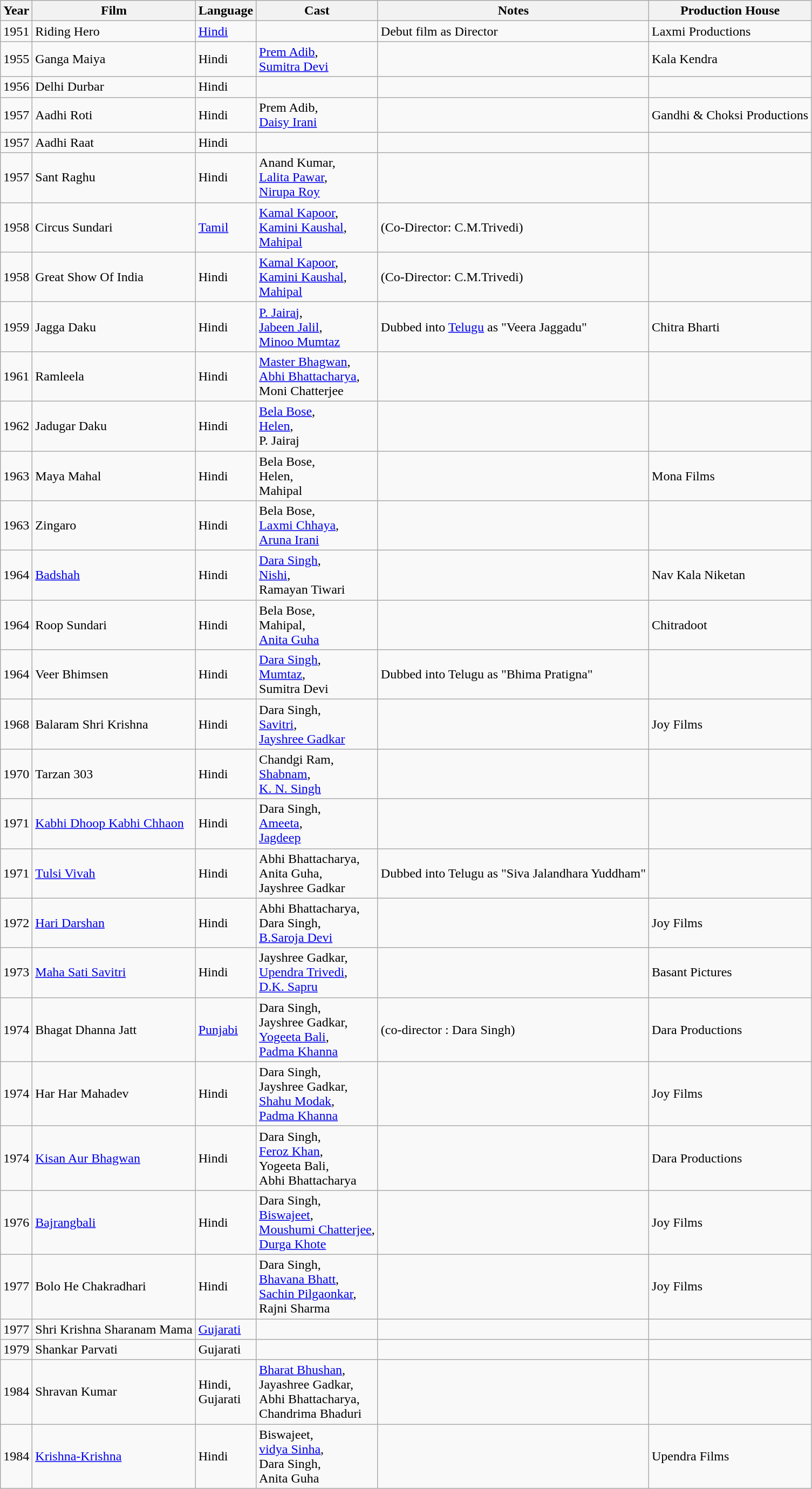<table class="wikitable sortable">
<tr>
<th>Year</th>
<th>Film</th>
<th>Language</th>
<th>Cast</th>
<th>Notes</th>
<th>Production House</th>
</tr>
<tr>
<td>1951</td>
<td>Riding Hero</td>
<td><a href='#'>Hindi</a></td>
<td></td>
<td> Debut film as Director</td>
<td>Laxmi Productions</td>
</tr>
<tr>
<td>1955</td>
<td>Ganga Maiya</td>
<td>Hindi</td>
<td><a href='#'>Prem Adib</a>, <br><a href='#'>Sumitra Devi</a></td>
<td></td>
<td>Kala Kendra</td>
</tr>
<tr>
<td>1956</td>
<td>Delhi Durbar</td>
<td>Hindi</td>
<td></td>
<td></td>
<td></td>
</tr>
<tr>
<td>1957</td>
<td>Aadhi Roti</td>
<td>Hindi</td>
<td>Prem Adib, <br><a href='#'>Daisy Irani</a></td>
<td></td>
<td>Gandhi & Choksi Productions</td>
</tr>
<tr>
<td>1957</td>
<td>Aadhi Raat</td>
<td>Hindi</td>
<td></td>
<td></td>
<td></td>
</tr>
<tr>
<td>1957</td>
<td>Sant Raghu</td>
<td>Hindi</td>
<td>Anand Kumar, <br><a href='#'>Lalita Pawar</a>, <br><a href='#'>Nirupa Roy</a></td>
<td></td>
<td></td>
</tr>
<tr>
<td>1958</td>
<td>Circus Sundari</td>
<td><a href='#'>Tamil</a></td>
<td><a href='#'>Kamal Kapoor</a>, <br><a href='#'>Kamini Kaushal</a>, <br><a href='#'>Mahipal</a></td>
<td> (Co-Director: C.M.Trivedi)</td>
<td></td>
</tr>
<tr>
<td>1958</td>
<td>Great Show Of India</td>
<td>Hindi</td>
<td><a href='#'>Kamal Kapoor</a>, <br><a href='#'>Kamini Kaushal</a>, <br><a href='#'>Mahipal</a></td>
<td>(Co-Director: C.M.Trivedi)</td>
<td></td>
</tr>
<tr>
<td>1959</td>
<td>Jagga Daku</td>
<td>Hindi</td>
<td><a href='#'>P. Jairaj</a>, <br><a href='#'>Jabeen Jalil</a>, <br><a href='#'>Minoo Mumtaz</a></td>
<td> Dubbed into <a href='#'>Telugu</a> as "Veera Jaggadu"</td>
<td>Chitra Bharti</td>
</tr>
<tr>
<td>1961</td>
<td>Ramleela</td>
<td>Hindi</td>
<td><a href='#'>Master Bhagwan</a>, <br><a href='#'>Abhi Bhattacharya</a>, <br>Moni Chatterjee</td>
<td></td>
<td></td>
</tr>
<tr>
<td>1962</td>
<td>Jadugar Daku</td>
<td>Hindi</td>
<td><a href='#'>Bela Bose</a>, <br><a href='#'>Helen</a>, <br>P. Jairaj</td>
<td></td>
<td></td>
</tr>
<tr>
<td>1963</td>
<td>Maya Mahal</td>
<td>Hindi</td>
<td>Bela Bose, <br>Helen, <br>Mahipal</td>
<td></td>
<td>Mona Films</td>
</tr>
<tr>
<td>1963</td>
<td>Zingaro</td>
<td>Hindi</td>
<td>Bela Bose, <br><a href='#'>Laxmi Chhaya</a>, <br><a href='#'>Aruna Irani</a></td>
<td></td>
<td></td>
</tr>
<tr>
<td>1964</td>
<td><a href='#'>Badshah</a></td>
<td>Hindi</td>
<td><a href='#'>Dara Singh</a>, <br><a href='#'>Nishi</a>, <br>Ramayan Tiwari</td>
<td></td>
<td>Nav Kala Niketan</td>
</tr>
<tr>
<td>1964</td>
<td>Roop Sundari</td>
<td>Hindi</td>
<td>Bela Bose, <br>Mahipal, <br><a href='#'>Anita Guha</a></td>
<td></td>
<td>Chitradoot</td>
</tr>
<tr>
<td>1964</td>
<td>Veer Bhimsen</td>
<td>Hindi</td>
<td><a href='#'>Dara Singh</a>, <br><a href='#'>Mumtaz</a>, <br>Sumitra Devi</td>
<td> Dubbed into Telugu as "Bhima Pratigna"</td>
<td></td>
</tr>
<tr>
<td>1968</td>
<td>Balaram Shri Krishna</td>
<td>Hindi</td>
<td>Dara Singh, <br><a href='#'>Savitri</a>, <br><a href='#'>Jayshree Gadkar</a></td>
<td></td>
<td>Joy Films</td>
</tr>
<tr>
<td>1970</td>
<td>Tarzan 303</td>
<td>Hindi</td>
<td>Chandgi Ram, <br><a href='#'>Shabnam</a>, <br><a href='#'>K. N. Singh</a></td>
<td></td>
<td></td>
</tr>
<tr>
<td>1971</td>
<td><a href='#'>Kabhi Dhoop Kabhi Chhaon</a></td>
<td>Hindi</td>
<td>Dara Singh, <br><a href='#'>Ameeta</a>, <br><a href='#'>Jagdeep</a></td>
<td></td>
<td></td>
</tr>
<tr>
<td>1971</td>
<td><a href='#'>Tulsi Vivah</a></td>
<td>Hindi</td>
<td>Abhi Bhattacharya, <br>Anita Guha, <br>Jayshree Gadkar</td>
<td> Dubbed into Telugu as "Siva Jalandhara Yuddham"</td>
<td></td>
</tr>
<tr>
<td>1972</td>
<td><a href='#'>Hari Darshan</a></td>
<td>Hindi</td>
<td>Abhi Bhattacharya, <br>Dara Singh, <br><a href='#'>B.Saroja Devi</a></td>
<td></td>
<td>Joy Films</td>
</tr>
<tr>
<td>1973</td>
<td><a href='#'>Maha Sati Savitri</a></td>
<td>Hindi</td>
<td>Jayshree Gadkar, <br><a href='#'>Upendra Trivedi</a>, <br><a href='#'>D.K. Sapru</a></td>
<td></td>
<td>Basant Pictures</td>
</tr>
<tr>
<td>1974</td>
<td>Bhagat Dhanna Jatt</td>
<td><a href='#'>Punjabi</a></td>
<td>Dara Singh, <br>Jayshree Gadkar, <br><a href='#'>Yogeeta Bali</a>, <br><a href='#'>Padma Khanna</a></td>
<td> (co-director : Dara Singh)</td>
<td>Dara Productions</td>
</tr>
<tr>
<td>1974</td>
<td>Har Har Mahadev</td>
<td>Hindi</td>
<td>Dara Singh, <br>Jayshree Gadkar, <br><a href='#'>Shahu Modak</a>, <br><a href='#'>Padma Khanna</a></td>
<td></td>
<td>Joy Films</td>
</tr>
<tr>
<td>1974</td>
<td><a href='#'>Kisan Aur Bhagwan</a></td>
<td>Hindi</td>
<td>Dara Singh, <br> <a href='#'>Feroz Khan</a>, <br>Yogeeta Bali, <br>Abhi Bhattacharya</td>
<td></td>
<td>Dara Productions</td>
</tr>
<tr>
<td>1976</td>
<td><a href='#'>Bajrangbali</a></td>
<td>Hindi</td>
<td>Dara Singh, <br> <a href='#'>Biswajeet</a>, <br><a href='#'>Moushumi Chatterjee</a>, <br><a href='#'>Durga Khote</a></td>
<td></td>
<td>Joy Films</td>
</tr>
<tr>
<td>1977</td>
<td>Bolo He Chakradhari</td>
<td>Hindi</td>
<td>Dara Singh, <br> <a href='#'>Bhavana Bhatt</a>, <br><a href='#'>Sachin Pilgaonkar</a>, <br>Rajni Sharma</td>
<td></td>
<td>Joy Films</td>
</tr>
<tr>
<td>1977</td>
<td>Shri Krishna Sharanam Mama</td>
<td><a href='#'>Gujarati</a></td>
<td></td>
<td></td>
<td></td>
</tr>
<tr>
<td>1979</td>
<td>Shankar Parvati</td>
<td>Gujarati</td>
<td></td>
<td></td>
</tr>
<tr>
<td>1984</td>
<td>Shravan Kumar</td>
<td>Hindi, <br>Gujarati</td>
<td><a href='#'>Bharat Bhushan</a>, <br> Jayashree Gadkar, <br>Abhi Bhattacharya, <br>Chandrima Bhaduri</td>
<td></td>
<td></td>
</tr>
<tr>
<td>1984</td>
<td><a href='#'>Krishna-Krishna</a></td>
<td>Hindi</td>
<td>Biswajeet, <br> <a href='#'>vidya Sinha</a>, <br>Dara Singh, <br>Anita Guha</td>
<td></td>
<td>Upendra Films</td>
</tr>
</table>
